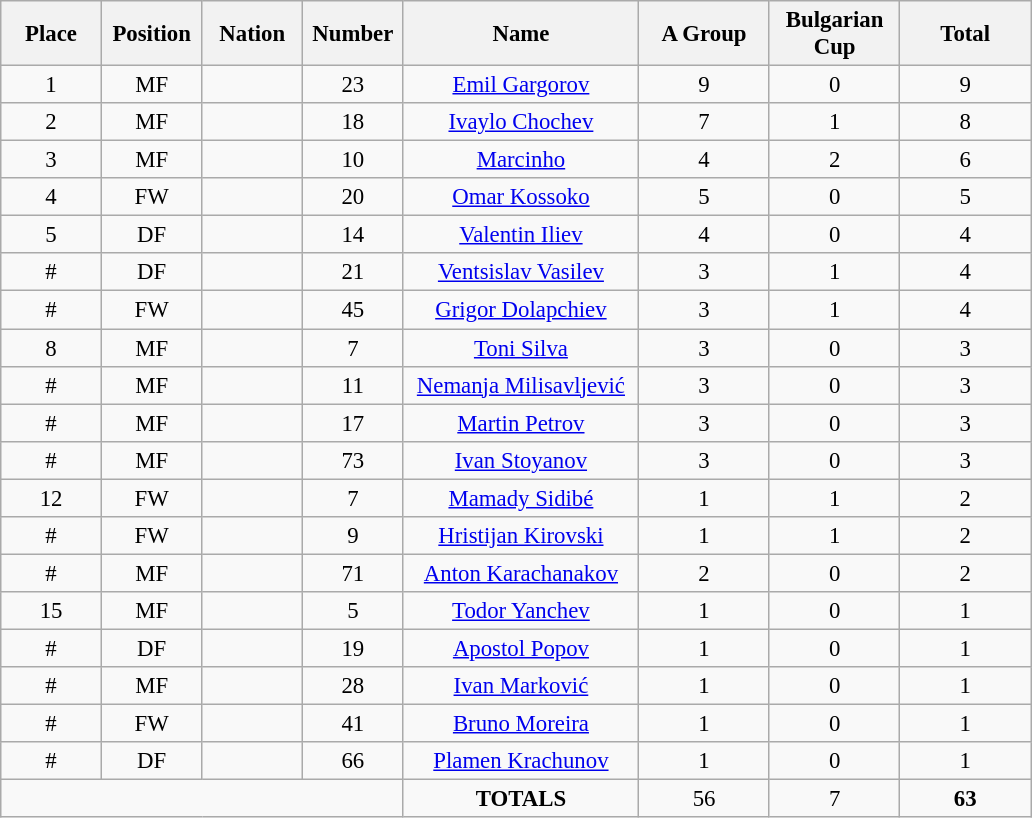<table class="wikitable" style="font-size: 95%; text-align: center;">
<tr>
<th width=60>Place</th>
<th width=60>Position</th>
<th width=60>Nation</th>
<th width=60>Number</th>
<th width=150>Name</th>
<th width=80>A Group</th>
<th width=80>Bulgarian Cup</th>
<th width=80><strong>Total</strong></th>
</tr>
<tr>
<td>1</td>
<td>MF</td>
<td></td>
<td>23</td>
<td><a href='#'>Emil Gargorov</a></td>
<td>9</td>
<td>0</td>
<td>9</td>
</tr>
<tr>
<td>2</td>
<td>MF</td>
<td></td>
<td>18</td>
<td><a href='#'>Ivaylo Chochev</a></td>
<td>7</td>
<td>1</td>
<td>8</td>
</tr>
<tr>
<td>3</td>
<td>MF</td>
<td></td>
<td>10</td>
<td><a href='#'>Marcinho</a></td>
<td>4</td>
<td>2</td>
<td>6</td>
</tr>
<tr>
<td>4</td>
<td>FW</td>
<td></td>
<td>20</td>
<td><a href='#'>Omar Kossoko</a></td>
<td>5</td>
<td>0</td>
<td>5</td>
</tr>
<tr>
<td>5</td>
<td>DF</td>
<td></td>
<td>14</td>
<td><a href='#'>Valentin Iliev</a></td>
<td>4</td>
<td>0</td>
<td>4</td>
</tr>
<tr>
<td>#</td>
<td>DF</td>
<td></td>
<td>21</td>
<td><a href='#'>Ventsislav Vasilev</a></td>
<td>3</td>
<td>1</td>
<td>4</td>
</tr>
<tr>
<td>#</td>
<td>FW</td>
<td></td>
<td>45</td>
<td><a href='#'>Grigor Dolapchiev</a></td>
<td>3</td>
<td>1</td>
<td>4</td>
</tr>
<tr>
<td>8</td>
<td>MF</td>
<td></td>
<td>7</td>
<td><a href='#'>Toni Silva</a></td>
<td>3</td>
<td>0</td>
<td>3</td>
</tr>
<tr>
<td>#</td>
<td>MF</td>
<td></td>
<td>11</td>
<td><a href='#'>Nemanja Milisavljević</a></td>
<td>3</td>
<td>0</td>
<td>3</td>
</tr>
<tr>
<td>#</td>
<td>MF</td>
<td></td>
<td>17</td>
<td><a href='#'>Martin Petrov</a></td>
<td>3</td>
<td>0</td>
<td>3</td>
</tr>
<tr>
<td>#</td>
<td>MF</td>
<td></td>
<td>73</td>
<td><a href='#'>Ivan Stoyanov</a></td>
<td>3</td>
<td>0</td>
<td>3</td>
</tr>
<tr>
<td>12</td>
<td>FW</td>
<td></td>
<td>7</td>
<td><a href='#'>Mamady Sidibé</a></td>
<td>1</td>
<td>1</td>
<td>2</td>
</tr>
<tr>
<td>#</td>
<td>FW</td>
<td></td>
<td>9</td>
<td><a href='#'>Hristijan Kirovski</a></td>
<td>1</td>
<td>1</td>
<td>2</td>
</tr>
<tr>
<td>#</td>
<td>MF</td>
<td></td>
<td>71</td>
<td><a href='#'>Anton Karachanakov</a></td>
<td>2</td>
<td>0</td>
<td>2</td>
</tr>
<tr>
<td>15</td>
<td>MF</td>
<td></td>
<td>5</td>
<td><a href='#'>Todor Yanchev</a></td>
<td>1</td>
<td>0</td>
<td>1</td>
</tr>
<tr>
<td>#</td>
<td>DF</td>
<td></td>
<td>19</td>
<td><a href='#'>Apostol Popov</a></td>
<td>1</td>
<td>0</td>
<td>1</td>
</tr>
<tr>
<td>#</td>
<td>MF</td>
<td></td>
<td>28</td>
<td><a href='#'>Ivan Marković</a></td>
<td>1</td>
<td>0</td>
<td>1</td>
</tr>
<tr>
<td>#</td>
<td>FW</td>
<td></td>
<td>41</td>
<td><a href='#'>Bruno Moreira</a></td>
<td>1</td>
<td>0</td>
<td>1</td>
</tr>
<tr>
<td>#</td>
<td>DF</td>
<td></td>
<td>66</td>
<td><a href='#'>Plamen Krachunov</a></td>
<td>1</td>
<td>0</td>
<td>1</td>
</tr>
<tr>
<td colspan="4"></td>
<td><strong>TOTALS</strong></td>
<td>56</td>
<td>7</td>
<td><strong>63</strong></td>
</tr>
</table>
